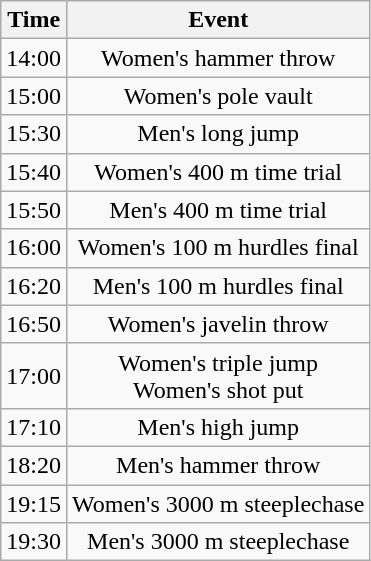<table class="wikitable" style="text-align:center;">
<tr>
<th>Time</th>
<th>Event</th>
</tr>
<tr>
<td>14:00</td>
<td>Women's hammer throw</td>
</tr>
<tr>
<td>15:00</td>
<td>Women's pole vault</td>
</tr>
<tr>
<td>15:30</td>
<td>Men's long jump</td>
</tr>
<tr>
<td>15:40</td>
<td>Women's 400 m time trial</td>
</tr>
<tr>
<td>15:50</td>
<td>Men's 400 m time trial</td>
</tr>
<tr>
<td>16:00</td>
<td>Women's 100 m hurdles final</td>
</tr>
<tr>
<td>16:20</td>
<td>Men's 100 m hurdles final</td>
</tr>
<tr>
<td>16:50</td>
<td>Women's javelin throw</td>
</tr>
<tr>
<td>17:00</td>
<td>Women's triple jump<br>Women's shot put</td>
</tr>
<tr>
<td>17:10</td>
<td>Men's high jump</td>
</tr>
<tr>
<td>18:20</td>
<td>Men's hammer throw</td>
</tr>
<tr>
<td>19:15</td>
<td>Women's 3000 m steeplechase</td>
</tr>
<tr>
<td>19:30</td>
<td>Men's 3000 m steeplechase</td>
</tr>
</table>
